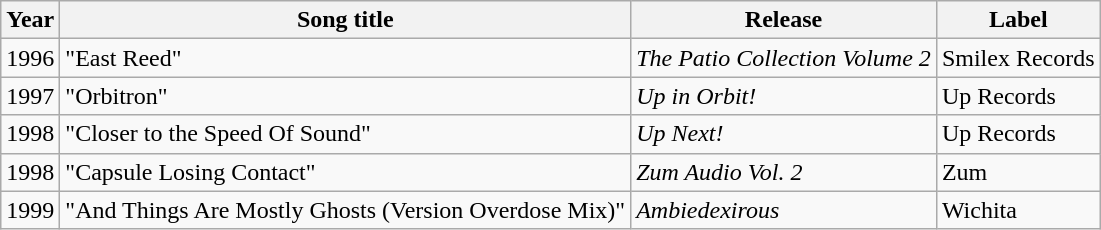<table class="wikitable sortable">
<tr>
<th>Year</th>
<th>Song title</th>
<th>Release</th>
<th>Label</th>
</tr>
<tr>
<td>1996</td>
<td>"East Reed"</td>
<td><em>The Patio Collection Volume 2</em></td>
<td>Smilex Records</td>
</tr>
<tr>
<td>1997</td>
<td>"Orbitron"</td>
<td><em>Up in Orbit!</em></td>
<td>Up Records</td>
</tr>
<tr>
<td>1998</td>
<td>"Closer to the Speed Of Sound"</td>
<td><em>Up Next!</em></td>
<td>Up Records</td>
</tr>
<tr>
<td>1998</td>
<td>"Capsule Losing Contact"</td>
<td><em>Zum Audio Vol. 2</em></td>
<td>Zum</td>
</tr>
<tr>
<td>1999</td>
<td>"And Things Are Mostly Ghosts (Version Overdose Mix)"</td>
<td><em>Ambiedexirous</em></td>
<td>Wichita</td>
</tr>
</table>
